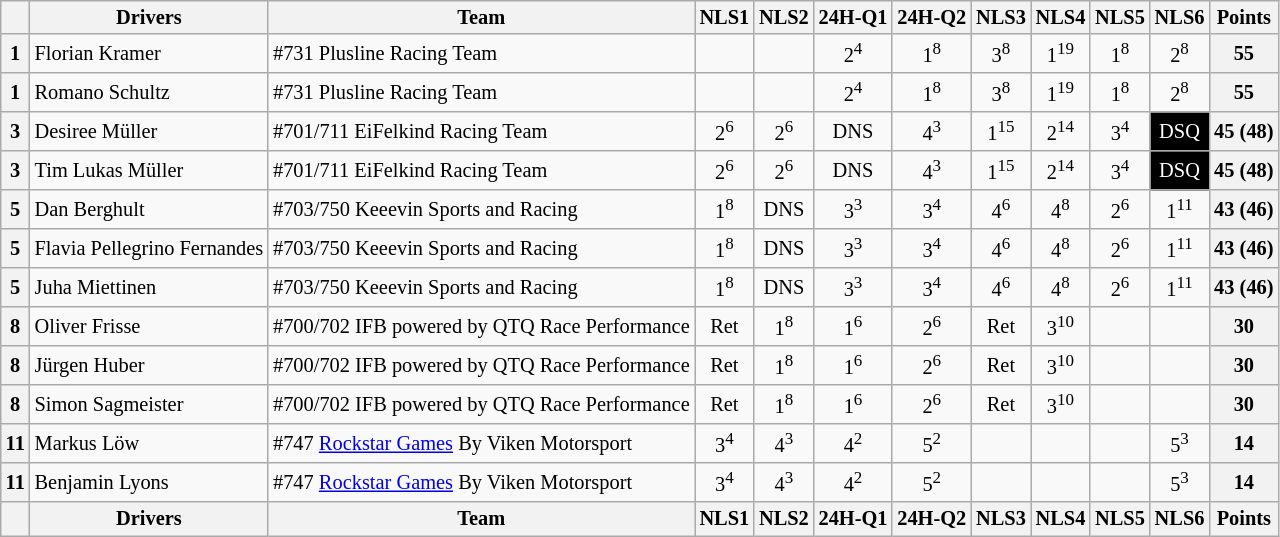<table class="wikitable" style="font-size:85%; text-align:center;">
<tr>
<th></th>
<th>Drivers</th>
<th>Team</th>
<th>NLS1</th>
<th>NLS2</th>
<th>24H-Q1</th>
<th>24H-Q2</th>
<th>NLS3</th>
<th>NLS4</th>
<th>NLS5</th>
<th>NLS6</th>
<th>Points</th>
</tr>
<tr>
<th>1</th>
<td align="left"> Florian Kramer</td>
<td align="left"> #731 Plusline Racing Team</td>
<td></td>
<td></td>
<td> 2<sup>4</sup></td>
<td> 1<sup>8</sup></td>
<td> 3<sup>8</sup></td>
<td> 1<sup>19</sup></td>
<td> 1<sup>8</sup></td>
<td> 2<sup>8</sup></td>
<th>55</th>
</tr>
<tr>
<th>1</th>
<td align="left"> Romano Schultz</td>
<td align="left"> #731 Plusline Racing Team</td>
<td></td>
<td></td>
<td> 2<sup>4</sup></td>
<td> 1<sup>8</sup></td>
<td> 3<sup>8</sup></td>
<td> 1<sup>19</sup></td>
<td> 1<sup>8</sup></td>
<td> 2<sup>8</sup></td>
<th>55</th>
</tr>
<tr>
<th>3</th>
<td align="left"> Desiree Müller</td>
<td align="left"> #701/711 EiFelkind Racing Team</td>
<td> 2<sup>6</sup></td>
<td> 2<sup>6</sup></td>
<td> DNS</td>
<td> 4<sup>3</sup></td>
<td> 1<sup>15</sup></td>
<td> 2<sup>14</sup></td>
<td> 3<sup>4</sup></td>
<td style="background-color:#000000; color:white">DSQ</td>
<th>45 (48)</th>
</tr>
<tr>
<th>3</th>
<td align="left"> Tim Lukas Müller</td>
<td align="left"> #701/711 EiFelkind Racing Team</td>
<td> 2<sup>6</sup></td>
<td> 2<sup>6</sup></td>
<td> DNS</td>
<td> 4<sup>3</sup></td>
<td> 1<sup>15</sup></td>
<td> 2<sup>14</sup></td>
<td> 3<sup>4</sup></td>
<td style="background-color:#000000; color:white">DSQ</td>
<th>45 (48)</th>
</tr>
<tr>
<th>5</th>
<td align="left"> Dan Berghult</td>
<td align="left"> #703/750 Keeevin Sports and Racing</td>
<td> 1<sup>8</sup></td>
<td> DNS</td>
<td> 3<sup>3</sup></td>
<td> 3<sup>4</sup></td>
<td> 4<sup>6</sup></td>
<td> 4<sup>8</sup></td>
<td> 2<sup>6</sup></td>
<td> 1<sup>11</sup></td>
<th>43 (46)</th>
</tr>
<tr>
<th>5</th>
<td align="left"> Flavia Pellegrino Fernandes</td>
<td align="left"> #703/750 Keeevin Sports and Racing</td>
<td> 1<sup>8</sup></td>
<td> DNS</td>
<td> 3<sup>3</sup></td>
<td> 3<sup>4</sup></td>
<td> 4<sup>6</sup></td>
<td> 4<sup>8</sup></td>
<td> 2<sup>6</sup></td>
<td> 1<sup>11</sup></td>
<th>43 (46)</th>
</tr>
<tr>
<th>5</th>
<td align="left"> Juha Miettinen</td>
<td align="left"> #703/750 Keeevin Sports and Racing</td>
<td> 1<sup>8</sup></td>
<td> DNS</td>
<td> 3<sup>3</sup></td>
<td> 3<sup>4</sup></td>
<td> 4<sup>6</sup></td>
<td> 4<sup>8</sup></td>
<td> 2<sup>6</sup></td>
<td> 1<sup>11</sup></td>
<th>43 (46)</th>
</tr>
<tr>
<th>8</th>
<td align="left"> Oliver Frisse</td>
<td align="left"> #700/702 IFB powered by QTQ Race Performance</td>
<td> Ret</td>
<td> 1<sup>8</sup></td>
<td> 1<sup>6</sup></td>
<td> 2<sup>6</sup></td>
<td> Ret</td>
<td> 3<sup>10</sup></td>
<td></td>
<td></td>
<th>30</th>
</tr>
<tr>
<th>8</th>
<td align="left"> Jürgen Huber</td>
<td align="left"> #700/702 IFB powered by QTQ Race Performance</td>
<td> Ret</td>
<td> 1<sup>8</sup></td>
<td> 1<sup>6</sup></td>
<td> 2<sup>6</sup></td>
<td> Ret</td>
<td> 3<sup>10</sup></td>
<td></td>
<td></td>
<th>30</th>
</tr>
<tr>
<th>8</th>
<td align="left"> Simon Sagmeister</td>
<td align="left"> #700/702 IFB powered by QTQ Race Performance</td>
<td> Ret</td>
<td> 1<sup>8</sup></td>
<td> 1<sup>6</sup></td>
<td> 2<sup>6</sup></td>
<td> Ret</td>
<td> 3<sup>10</sup></td>
<td></td>
<td></td>
<th>30</th>
</tr>
<tr>
<th>11</th>
<td align="left"> Markus Löw</td>
<td align="left"> #747 <a href='#'>Rockstar Games</a> By Viken Motorsport</td>
<td> 3<sup>4</sup></td>
<td> 4<sup>3</sup></td>
<td> 4<sup>2</sup></td>
<td> 5<sup>2</sup></td>
<td></td>
<td></td>
<td></td>
<td> 5<sup>3</sup></td>
<th>14</th>
</tr>
<tr>
<th>11</th>
<td align="left"> Benjamin Lyons</td>
<td align="left"> #747 <a href='#'>Rockstar Games</a> By Viken Motorsport</td>
<td> 3<sup>4</sup></td>
<td> 4<sup>3</sup></td>
<td> 4<sup>2</sup></td>
<td> 5<sup>2</sup></td>
<td></td>
<td></td>
<td></td>
<td> 5<sup>3</sup></td>
<th>14</th>
</tr>
<tr>
<th></th>
<th>Drivers</th>
<th>Team</th>
<th>NLS1</th>
<th>NLS2</th>
<th>24H-Q1</th>
<th>24H-Q2</th>
<th>NLS3</th>
<th>NLS4</th>
<th>NLS5</th>
<th>NLS6</th>
<th>Points</th>
</tr>
</table>
